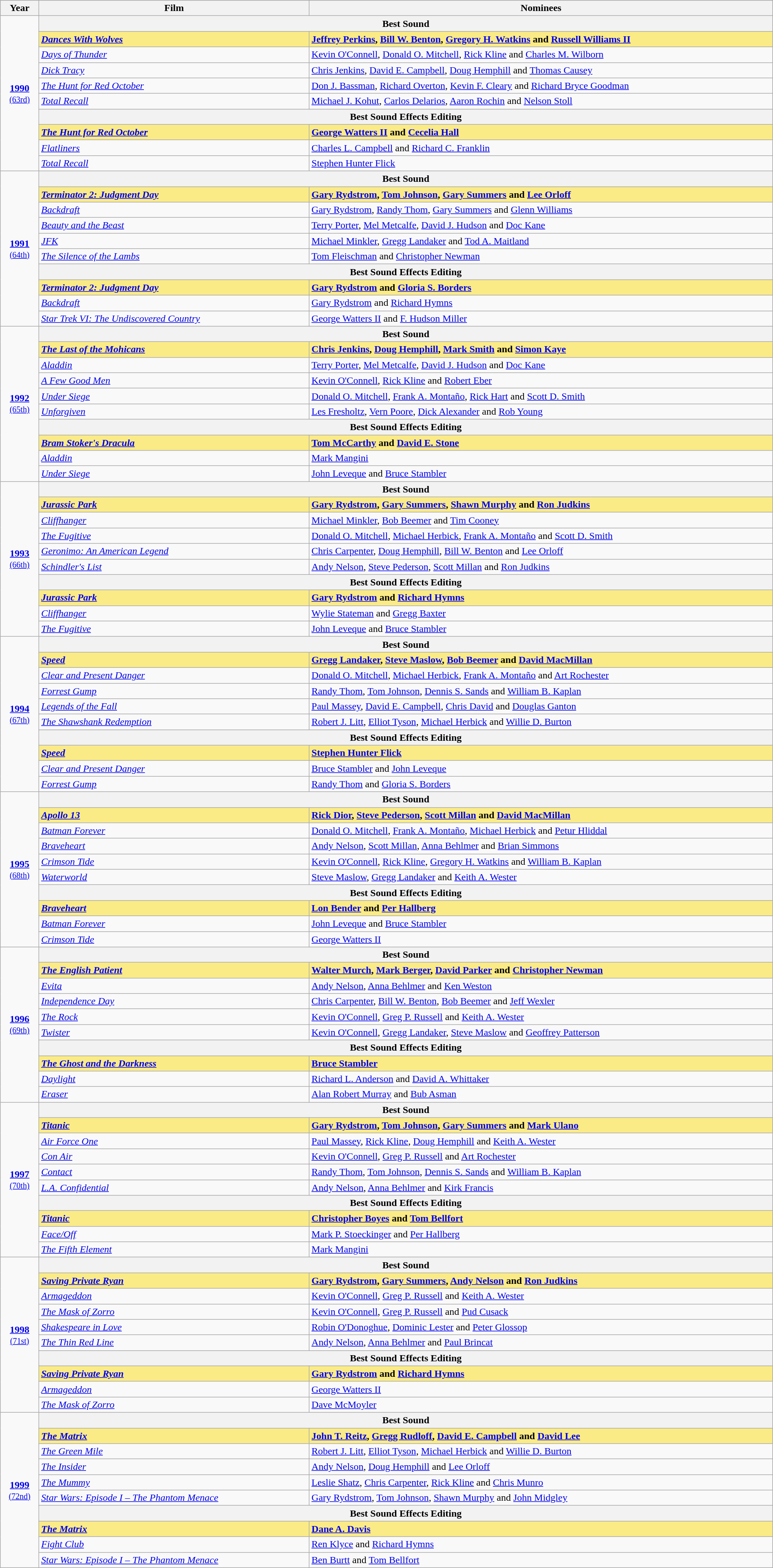<table class="wikitable" style="width:100%">
<tr style="background:#bebebe;">
<th style="width:5%;">Year</th>
<th style="width:35%;">Film</th>
<th style="width:60%;">Nominees</th>
</tr>
<tr>
<td rowspan=10 style="text-align:center"><strong><a href='#'>1990</a></strong><br><small><a href='#'>(63rd)</a></small></td>
<th colspan="3">Best Sound</th>
</tr>
<tr style="background:#FAEB86">
<td><strong><em><a href='#'>Dances With Wolves</a></em></strong></td>
<td><strong><a href='#'>Jeffrey Perkins</a>, <a href='#'>Bill W. Benton</a>, <a href='#'>Gregory H. Watkins</a> and <a href='#'>Russell Williams II</a></strong></td>
</tr>
<tr>
<td><em><a href='#'>Days of Thunder</a></em></td>
<td><a href='#'>Kevin O'Connell</a>, <a href='#'>Donald O. Mitchell</a>, <a href='#'>Rick Kline</a> and <a href='#'>Charles M. Wilborn</a></td>
</tr>
<tr>
<td><em><a href='#'>Dick Tracy</a></em></td>
<td><a href='#'>Chris Jenkins</a>, <a href='#'>David E. Campbell</a>, <a href='#'>Doug Hemphill</a> and <a href='#'>Thomas Causey</a></td>
</tr>
<tr>
<td><em><a href='#'>The Hunt for Red October</a></em></td>
<td><a href='#'>Don J. Bassman</a>, <a href='#'>Richard Overton</a>, <a href='#'>Kevin F. Cleary</a> and <a href='#'>Richard Bryce Goodman</a></td>
</tr>
<tr>
<td><em><a href='#'>Total Recall</a></em></td>
<td><a href='#'>Michael J. Kohut</a>, <a href='#'>Carlos Delarios</a>, <a href='#'>Aaron Rochin</a> and <a href='#'>Nelson Stoll</a></td>
</tr>
<tr>
<th colspan="3">Best Sound Effects Editing</th>
</tr>
<tr style="background:#FAEB86">
<td><strong><em><a href='#'>The Hunt for Red October</a></em></strong></td>
<td><strong><a href='#'>George Watters II</a> and <a href='#'>Cecelia Hall</a></strong></td>
</tr>
<tr>
<td><em><a href='#'>Flatliners</a></em></td>
<td><a href='#'>Charles L. Campbell</a> and <a href='#'>Richard C. Franklin</a></td>
</tr>
<tr>
<td><em><a href='#'>Total Recall</a></em></td>
<td><a href='#'>Stephen Hunter Flick</a></td>
</tr>
<tr>
<td rowspan=10 style="text-align:center"><strong><a href='#'>1991</a></strong><br><small><a href='#'>(64th)</a></small></td>
<th colspan="3">Best Sound</th>
</tr>
<tr style="background:#FAEB86">
<td><strong><em><a href='#'>Terminator 2: Judgment Day</a></em></strong></td>
<td><strong><a href='#'>Gary Rydstrom</a>, <a href='#'>Tom Johnson</a>, <a href='#'>Gary Summers</a> and <a href='#'>Lee Orloff</a></strong></td>
</tr>
<tr>
<td><em><a href='#'>Backdraft</a></em></td>
<td><a href='#'>Gary Rydstrom</a>, <a href='#'>Randy Thom</a>, <a href='#'>Gary Summers</a> and <a href='#'>Glenn Williams</a></td>
</tr>
<tr>
<td><em><a href='#'>Beauty and the Beast</a></em></td>
<td><a href='#'>Terry Porter</a>, <a href='#'>Mel Metcalfe</a>, <a href='#'>David J. Hudson</a> and <a href='#'>Doc Kane</a></td>
</tr>
<tr>
<td><em><a href='#'>JFK</a></em></td>
<td><a href='#'>Michael Minkler</a>, <a href='#'>Gregg Landaker</a> and <a href='#'>Tod A. Maitland</a></td>
</tr>
<tr>
<td><em><a href='#'>The Silence of the Lambs</a></em></td>
<td><a href='#'>Tom Fleischman</a> and <a href='#'>Christopher Newman</a></td>
</tr>
<tr>
<th colspan="3">Best Sound Effects Editing</th>
</tr>
<tr style="background:#FAEB86">
<td><strong><em><a href='#'>Terminator 2: Judgment Day</a></em></strong></td>
<td><strong><a href='#'>Gary Rydstrom</a> and <a href='#'>Gloria S. Borders</a></strong></td>
</tr>
<tr>
<td><em><a href='#'>Backdraft</a></em></td>
<td><a href='#'>Gary Rydstrom</a> and <a href='#'>Richard Hymns</a></td>
</tr>
<tr>
<td><em><a href='#'>Star Trek VI: The Undiscovered Country</a></em></td>
<td><a href='#'>George Watters II</a> and <a href='#'>F. Hudson Miller</a></td>
</tr>
<tr>
<td rowspan=10 style="text-align:center"><strong><a href='#'>1992</a></strong><br><small><a href='#'>(65th)</a></small></td>
<th colspan="3">Best Sound</th>
</tr>
<tr style="background:#FAEB86">
<td><strong><em><a href='#'>The Last of the Mohicans</a></em></strong></td>
<td><strong><a href='#'>Chris Jenkins</a>, <a href='#'>Doug Hemphill</a>, <a href='#'>Mark Smith</a> and <a href='#'>Simon Kaye</a></strong></td>
</tr>
<tr>
<td><em><a href='#'>Aladdin</a></em></td>
<td><a href='#'>Terry Porter</a>, <a href='#'>Mel Metcalfe</a>, <a href='#'>David J. Hudson</a> and <a href='#'>Doc Kane</a></td>
</tr>
<tr>
<td><em><a href='#'>A Few Good Men</a></em></td>
<td><a href='#'>Kevin O'Connell</a>, <a href='#'>Rick Kline</a> and <a href='#'>Robert Eber</a></td>
</tr>
<tr>
<td><em><a href='#'>Under Siege</a></em></td>
<td><a href='#'>Donald O. Mitchell</a>, <a href='#'>Frank A. Montaño</a>, <a href='#'>Rick Hart</a> and <a href='#'>Scott D. Smith</a></td>
</tr>
<tr>
<td><em><a href='#'>Unforgiven</a></em></td>
<td><a href='#'>Les Fresholtz</a>, <a href='#'>Vern Poore</a>, <a href='#'>Dick Alexander</a> and <a href='#'>Rob Young</a></td>
</tr>
<tr>
<th colspan="3">Best Sound Effects Editing</th>
</tr>
<tr style="background:#FAEB86">
<td><strong><em><a href='#'>Bram Stoker's Dracula</a></em></strong></td>
<td><strong><a href='#'>Tom McCarthy</a> and <a href='#'>David E. Stone</a></strong></td>
</tr>
<tr>
<td><em><a href='#'>Aladdin</a></em></td>
<td><a href='#'>Mark Mangini</a></td>
</tr>
<tr>
<td><em><a href='#'>Under Siege</a></em></td>
<td><a href='#'>John Leveque</a> and <a href='#'>Bruce Stambler</a></td>
</tr>
<tr>
<td rowspan=10 style="text-align:center"><strong><a href='#'>1993</a></strong><br><small><a href='#'>(66th)</a></small></td>
<th colspan="3">Best Sound</th>
</tr>
<tr style="background:#FAEB86">
<td><strong><em><a href='#'>Jurassic Park</a></em></strong></td>
<td><strong><a href='#'>Gary Rydstrom</a>, <a href='#'>Gary Summers</a>, <a href='#'>Shawn Murphy</a> and <a href='#'>Ron Judkins</a></strong></td>
</tr>
<tr>
<td><em><a href='#'>Cliffhanger</a></em></td>
<td><a href='#'>Michael Minkler</a>, <a href='#'>Bob Beemer</a> and <a href='#'>Tim Cooney</a></td>
</tr>
<tr>
<td><em><a href='#'>The Fugitive</a></em></td>
<td><a href='#'>Donald O. Mitchell</a>, <a href='#'>Michael Herbick</a>, <a href='#'>Frank A. Montaño</a> and <a href='#'>Scott D. Smith</a></td>
</tr>
<tr>
<td><em><a href='#'>Geronimo: An American Legend</a></em></td>
<td><a href='#'>Chris Carpenter</a>, <a href='#'>Doug Hemphill</a>, <a href='#'>Bill W. Benton</a> and <a href='#'>Lee Orloff</a></td>
</tr>
<tr>
<td><em><a href='#'>Schindler's List</a></em></td>
<td><a href='#'>Andy Nelson</a>, <a href='#'>Steve Pederson</a>, <a href='#'>Scott Millan</a> and <a href='#'>Ron Judkins</a></td>
</tr>
<tr>
<th colspan="3">Best Sound Effects Editing</th>
</tr>
<tr style="background:#FAEB86">
<td><strong><em><a href='#'>Jurassic Park</a></em></strong></td>
<td><strong><a href='#'>Gary Rydstrom</a> and <a href='#'>Richard Hymns</a></strong></td>
</tr>
<tr>
<td><em><a href='#'>Cliffhanger</a></em></td>
<td><a href='#'>Wylie Stateman</a> and <a href='#'>Gregg Baxter</a></td>
</tr>
<tr>
<td><em><a href='#'>The Fugitive</a></em></td>
<td><a href='#'>John Leveque</a> and <a href='#'>Bruce Stambler</a></td>
</tr>
<tr>
<td rowspan=10 style="text-align:center"><strong><a href='#'>1994</a></strong><br><small><a href='#'>(67th)</a></small></td>
<th colspan="3">Best Sound</th>
</tr>
<tr style="background:#FAEB86">
<td><strong><em><a href='#'>Speed</a></em></strong></td>
<td><strong><a href='#'>Gregg Landaker</a>, <a href='#'>Steve Maslow</a>, <a href='#'>Bob Beemer</a> and <a href='#'>David MacMillan</a></strong></td>
</tr>
<tr>
<td><em><a href='#'>Clear and Present Danger</a></em></td>
<td><a href='#'>Donald O. Mitchell</a>, <a href='#'>Michael Herbick</a>, <a href='#'>Frank A. Montaño</a> and <a href='#'>Art Rochester</a></td>
</tr>
<tr>
<td><em><a href='#'>Forrest Gump</a></em></td>
<td><a href='#'>Randy Thom</a>, <a href='#'>Tom Johnson</a>, <a href='#'>Dennis S. Sands</a> and <a href='#'>William B. Kaplan</a></td>
</tr>
<tr>
<td><em><a href='#'>Legends of the Fall</a></em></td>
<td><a href='#'>Paul Massey</a>, <a href='#'>David E. Campbell</a>, <a href='#'>Chris David</a> and <a href='#'>Douglas Ganton</a></td>
</tr>
<tr>
<td><em><a href='#'>The Shawshank Redemption</a></em></td>
<td><a href='#'>Robert J. Litt</a>, <a href='#'>Elliot Tyson</a>, <a href='#'>Michael Herbick</a> and <a href='#'>Willie D. Burton</a></td>
</tr>
<tr>
<th colspan="3">Best Sound Effects Editing</th>
</tr>
<tr style="background:#FAEB86">
<td><strong><em><a href='#'>Speed</a></em></strong></td>
<td><strong><a href='#'>Stephen Hunter Flick</a></strong></td>
</tr>
<tr>
<td><em><a href='#'>Clear and Present Danger</a></em></td>
<td><a href='#'>Bruce Stambler</a> and <a href='#'>John Leveque</a></td>
</tr>
<tr>
<td><em><a href='#'>Forrest Gump</a></em></td>
<td><a href='#'>Randy Thom</a> and <a href='#'>Gloria S. Borders</a></td>
</tr>
<tr>
<td rowspan=10 style="text-align:center"><strong><a href='#'>1995</a></strong><br><small><a href='#'>(68th)</a></small></td>
<th colspan="3">Best Sound</th>
</tr>
<tr style="background:#FAEB86">
<td><strong><em><a href='#'>Apollo 13</a></em></strong></td>
<td><strong><a href='#'>Rick Dior</a>, <a href='#'>Steve Pederson</a>, <a href='#'>Scott Millan</a> and <a href='#'>David MacMillan</a></strong></td>
</tr>
<tr>
<td><em><a href='#'>Batman Forever</a></em></td>
<td><a href='#'>Donald O. Mitchell</a>, <a href='#'>Frank A. Montaño</a>, <a href='#'>Michael Herbick</a> and <a href='#'>Petur Hliddal</a></td>
</tr>
<tr>
<td><em><a href='#'>Braveheart</a></em></td>
<td><a href='#'>Andy Nelson</a>, <a href='#'>Scott Millan</a>, <a href='#'>Anna Behlmer</a> and <a href='#'>Brian Simmons</a></td>
</tr>
<tr>
<td><em><a href='#'>Crimson Tide</a></em></td>
<td><a href='#'>Kevin O'Connell</a>, <a href='#'>Rick Kline</a>, <a href='#'>Gregory H. Watkins</a> and <a href='#'>William B. Kaplan</a></td>
</tr>
<tr>
<td><em><a href='#'>Waterworld</a></em></td>
<td><a href='#'>Steve Maslow</a>, <a href='#'>Gregg Landaker</a> and <a href='#'>Keith A. Wester</a></td>
</tr>
<tr>
<th colspan="3">Best Sound Effects Editing</th>
</tr>
<tr style="background:#FAEB86">
<td><strong><em><a href='#'>Braveheart</a></em></strong></td>
<td><strong><a href='#'>Lon Bender</a> and <a href='#'>Per Hallberg</a></strong></td>
</tr>
<tr>
<td><em><a href='#'>Batman Forever</a></em></td>
<td><a href='#'>John Leveque</a> and <a href='#'>Bruce Stambler</a></td>
</tr>
<tr>
<td><em><a href='#'>Crimson Tide</a></em></td>
<td><a href='#'>George Watters II</a></td>
</tr>
<tr>
<td rowspan=10 style="text-align:center"><strong><a href='#'>1996</a></strong><br><small><a href='#'>(69th)</a></small></td>
<th colspan="3">Best Sound</th>
</tr>
<tr style="background:#FAEB86">
<td><strong><em><a href='#'>The English Patient</a></em></strong></td>
<td><strong><a href='#'>Walter Murch</a>, <a href='#'>Mark Berger</a>, <a href='#'>David Parker</a> and <a href='#'>Christopher Newman</a></strong></td>
</tr>
<tr>
<td><em><a href='#'>Evita</a></em></td>
<td><a href='#'>Andy Nelson</a>, <a href='#'>Anna Behlmer</a> and <a href='#'>Ken Weston</a></td>
</tr>
<tr>
<td><em><a href='#'>Independence Day</a></em></td>
<td><a href='#'>Chris Carpenter</a>, <a href='#'>Bill W. Benton</a>, <a href='#'>Bob Beemer</a> and <a href='#'>Jeff Wexler</a></td>
</tr>
<tr>
<td><em><a href='#'>The Rock</a></em></td>
<td><a href='#'>Kevin O'Connell</a>, <a href='#'>Greg P. Russell</a> and <a href='#'>Keith A. Wester</a></td>
</tr>
<tr>
<td><em><a href='#'>Twister</a></em></td>
<td><a href='#'>Kevin O'Connell</a>, <a href='#'>Gregg Landaker</a>, <a href='#'>Steve Maslow</a> and <a href='#'>Geoffrey Patterson</a></td>
</tr>
<tr>
<th colspan="3">Best Sound Effects Editing</th>
</tr>
<tr style="background:#FAEB86">
<td><strong><em><a href='#'>The Ghost and the Darkness</a></em></strong></td>
<td><strong><a href='#'>Bruce Stambler</a></strong></td>
</tr>
<tr>
<td><em><a href='#'>Daylight</a></em></td>
<td><a href='#'>Richard L. Anderson</a> and <a href='#'>David A. Whittaker</a></td>
</tr>
<tr>
<td><em><a href='#'>Eraser</a></em></td>
<td><a href='#'>Alan Robert Murray</a> and <a href='#'>Bub Asman</a></td>
</tr>
<tr>
<td rowspan=10 style="text-align:center"><strong><a href='#'>1997</a></strong><br><small><a href='#'>(70th)</a></small></td>
<th colspan="3">Best Sound</th>
</tr>
<tr style="background:#FAEB86">
<td><strong><em><a href='#'>Titanic</a></em></strong></td>
<td><strong><a href='#'>Gary Rydstrom</a>, <a href='#'>Tom Johnson</a>, <a href='#'>Gary Summers</a> and <a href='#'>Mark Ulano</a></strong></td>
</tr>
<tr>
<td><em><a href='#'>Air Force One</a></em></td>
<td><a href='#'>Paul Massey</a>, <a href='#'>Rick Kline</a>, <a href='#'>Doug Hemphill</a> and <a href='#'>Keith A. Wester</a></td>
</tr>
<tr>
<td><em><a href='#'>Con Air</a></em></td>
<td><a href='#'>Kevin O'Connell</a>, <a href='#'>Greg P. Russell</a> and <a href='#'>Art Rochester</a></td>
</tr>
<tr>
<td><em><a href='#'>Contact</a></em></td>
<td><a href='#'>Randy Thom</a>, <a href='#'>Tom Johnson</a>, <a href='#'>Dennis S. Sands</a> and <a href='#'>William B. Kaplan</a></td>
</tr>
<tr>
<td><em><a href='#'>L.A. Confidential</a></em></td>
<td><a href='#'>Andy Nelson</a>, <a href='#'>Anna Behlmer</a> and <a href='#'>Kirk Francis</a></td>
</tr>
<tr>
<th colspan="3">Best Sound Effects Editing</th>
</tr>
<tr style="background:#FAEB86">
<td><strong><em><a href='#'>Titanic</a></em></strong></td>
<td><strong><a href='#'>Christopher Boyes</a> and <a href='#'>Tom Bellfort</a></strong></td>
</tr>
<tr>
<td><em><a href='#'>Face/Off</a></em></td>
<td><a href='#'>Mark P. Stoeckinger</a> and <a href='#'>Per Hallberg</a></td>
</tr>
<tr>
<td><em><a href='#'>The Fifth Element</a></em></td>
<td><a href='#'>Mark Mangini</a></td>
</tr>
<tr>
<td rowspan=10 style="text-align:center"><strong><a href='#'>1998</a></strong><br><small><a href='#'>(71st)</a></small></td>
<th colspan="3">Best Sound</th>
</tr>
<tr style="background:#FAEB86">
<td><strong><em><a href='#'>Saving Private Ryan</a></em></strong></td>
<td><strong><a href='#'>Gary Rydstrom</a>, <a href='#'>Gary Summers</a>, <a href='#'>Andy Nelson</a> and <a href='#'>Ron Judkins</a></strong></td>
</tr>
<tr>
<td><em><a href='#'>Armageddon</a></em></td>
<td><a href='#'>Kevin O'Connell</a>, <a href='#'>Greg P. Russell</a> and <a href='#'>Keith A. Wester</a></td>
</tr>
<tr>
<td><em><a href='#'>The Mask of Zorro</a></em></td>
<td><a href='#'>Kevin O'Connell</a>, <a href='#'>Greg P. Russell</a> and <a href='#'>Pud Cusack</a></td>
</tr>
<tr>
<td><em><a href='#'>Shakespeare in Love</a></em></td>
<td><a href='#'>Robin O'Donoghue</a>, <a href='#'>Dominic Lester</a> and <a href='#'>Peter Glossop</a></td>
</tr>
<tr>
<td><em><a href='#'>The Thin Red Line</a></em></td>
<td><a href='#'>Andy Nelson</a>, <a href='#'>Anna Behlmer</a> and <a href='#'>Paul Brincat</a></td>
</tr>
<tr>
<th colspan="3">Best Sound Effects Editing</th>
</tr>
<tr style="background:#FAEB86">
<td><strong><em><a href='#'>Saving Private Ryan</a></em></strong></td>
<td><strong><a href='#'>Gary Rydstrom</a> and <a href='#'>Richard Hymns</a></strong></td>
</tr>
<tr>
<td><em><a href='#'>Armageddon</a></em></td>
<td><a href='#'>George Watters II</a></td>
</tr>
<tr>
<td><em><a href='#'>The Mask of Zorro</a></em></td>
<td><a href='#'>Dave McMoyler</a></td>
</tr>
<tr>
<td rowspan=10 style="text-align:center"><strong><a href='#'>1999</a></strong><br><small><a href='#'>(72nd)</a></small></td>
<th colspan="3">Best Sound</th>
</tr>
<tr style="background:#FAEB86">
<td><strong><em><a href='#'>The Matrix</a></em></strong></td>
<td><strong><a href='#'>John T. Reitz</a>, <a href='#'>Gregg Rudloff</a>, <a href='#'>David E. Campbell</a> and <a href='#'>David Lee</a></strong></td>
</tr>
<tr>
<td><em><a href='#'>The Green Mile</a></em></td>
<td><a href='#'>Robert J. Litt</a>, <a href='#'>Elliot Tyson</a>, <a href='#'>Michael Herbick</a> and <a href='#'>Willie D. Burton</a></td>
</tr>
<tr>
<td><em><a href='#'>The Insider</a></em></td>
<td><a href='#'>Andy Nelson</a>, <a href='#'>Doug Hemphill</a> and <a href='#'>Lee Orloff</a></td>
</tr>
<tr>
<td><em><a href='#'>The Mummy</a></em></td>
<td><a href='#'>Leslie Shatz</a>, <a href='#'>Chris Carpenter</a>, <a href='#'>Rick Kline</a> and <a href='#'>Chris Munro</a></td>
</tr>
<tr>
<td><em><a href='#'>Star Wars: Episode I – The Phantom Menace</a></em></td>
<td><a href='#'>Gary Rydstrom</a>, <a href='#'>Tom Johnson</a>, <a href='#'>Shawn Murphy</a> and <a href='#'>John Midgley</a></td>
</tr>
<tr>
<th colspan="3">Best Sound Effects Editing</th>
</tr>
<tr style="background:#FAEB86">
<td><strong><em><a href='#'>The Matrix</a></em></strong></td>
<td><strong><a href='#'>Dane A. Davis</a></strong></td>
</tr>
<tr>
<td><em><a href='#'>Fight Club</a></em></td>
<td><a href='#'>Ren Klyce</a> and <a href='#'>Richard Hymns</a></td>
</tr>
<tr>
<td><em><a href='#'>Star Wars: Episode I – The Phantom Menace</a></em></td>
<td><a href='#'>Ben Burtt</a> and <a href='#'>Tom Bellfort</a></td>
</tr>
</table>
